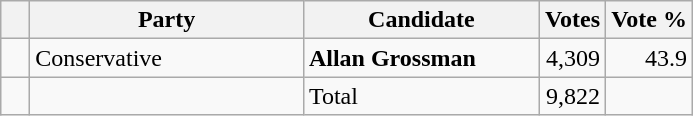<table class="wikitable">
<tr>
<th></th>
<th scope="col" width="175">Party</th>
<th scope="col" width="150">Candidate</th>
<th>Votes</th>
<th>Vote %</th>
</tr>
<tr>
<td>   </td>
<td>Conservative</td>
<td><strong>Allan Grossman</strong></td>
<td align=right>4,309</td>
<td align=right>43.9<br>



</td>
</tr>
<tr>
<td></td>
<td></td>
<td>Total</td>
<td align=right>9,822</td>
<td></td>
</tr>
</table>
